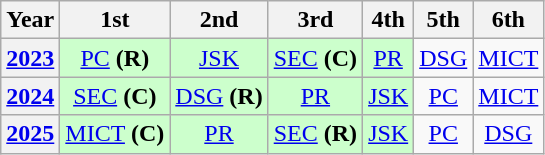<table class="wikitable" style="text-align:center">
<tr>
<th>Year</th>
<th>1st</th>
<th>2nd</th>
<th>3rd</th>
<th>4th</th>
<th>5th</th>
<th>6th</th>
</tr>
<tr>
<th><a href='#'>2023</a></th>
<td scope="row"  style="text-align:center; background:#cfc;"><a href='#'>PC</a> <strong>(R)</strong></td>
<td scope="row"  style="text-align:center; background:#cfc;"><a href='#'>JSK</a></td>
<td scope="row"  style="text-align:center; background:#cfc;"><a href='#'>SEC</a> <strong>(C)</strong></td>
<td scope="row"  style="text-align:center; background:#cfc;"><a href='#'>PR</a></td>
<td><a href='#'>DSG</a></td>
<td><a href='#'>MICT</a></td>
</tr>
<tr>
<th><a href='#'>2024</a></th>
<td scope="row"  style="text-align:center; background:#cfc;"><a href='#'>SEC</a> <strong>(C)</strong></td>
<td scope="row"  style="text-align:center; background:#cfc;"><a href='#'>DSG</a> <strong>(R)</strong></td>
<td scope="row"  style="text-align:center; background:#cfc;"><a href='#'>PR</a></td>
<td scope="row"  style="text-align:center; background:#cfc;"><a href='#'>JSK</a></td>
<td><a href='#'>PC</a></td>
<td><a href='#'>MICT</a></td>
</tr>
<tr>
<th><a href='#'>2025</a></th>
<td scope="row"  style="text-align:center; background:#cfc;"><a href='#'>MICT</a> <strong>(C)</strong></td>
<td scope="row"  style="text-align:center; background:#cfc;"><a href='#'>PR</a></td>
<td scope="row"  style="text-align:center; background:#cfc;"><a href='#'>SEC</a> <strong>(R)</strong></td>
<td scope="row"  style="text-align:center; background:#cfc;"><a href='#'>JSK</a></td>
<td><a href='#'>PC</a></td>
<td><a href='#'>DSG</a></td>
</tr>
</table>
